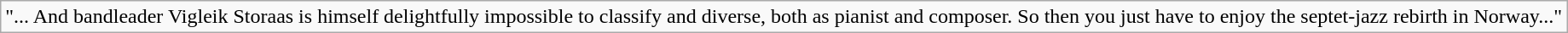<table class="wikitable">
<tr>
<td>"... And bandleader Vigleik Storaas is himself delightfully impossible to classify and diverse, both as pianist and composer. So then you just have to enjoy the septet-jazz rebirth in Norway..."</td>
</tr>
</table>
